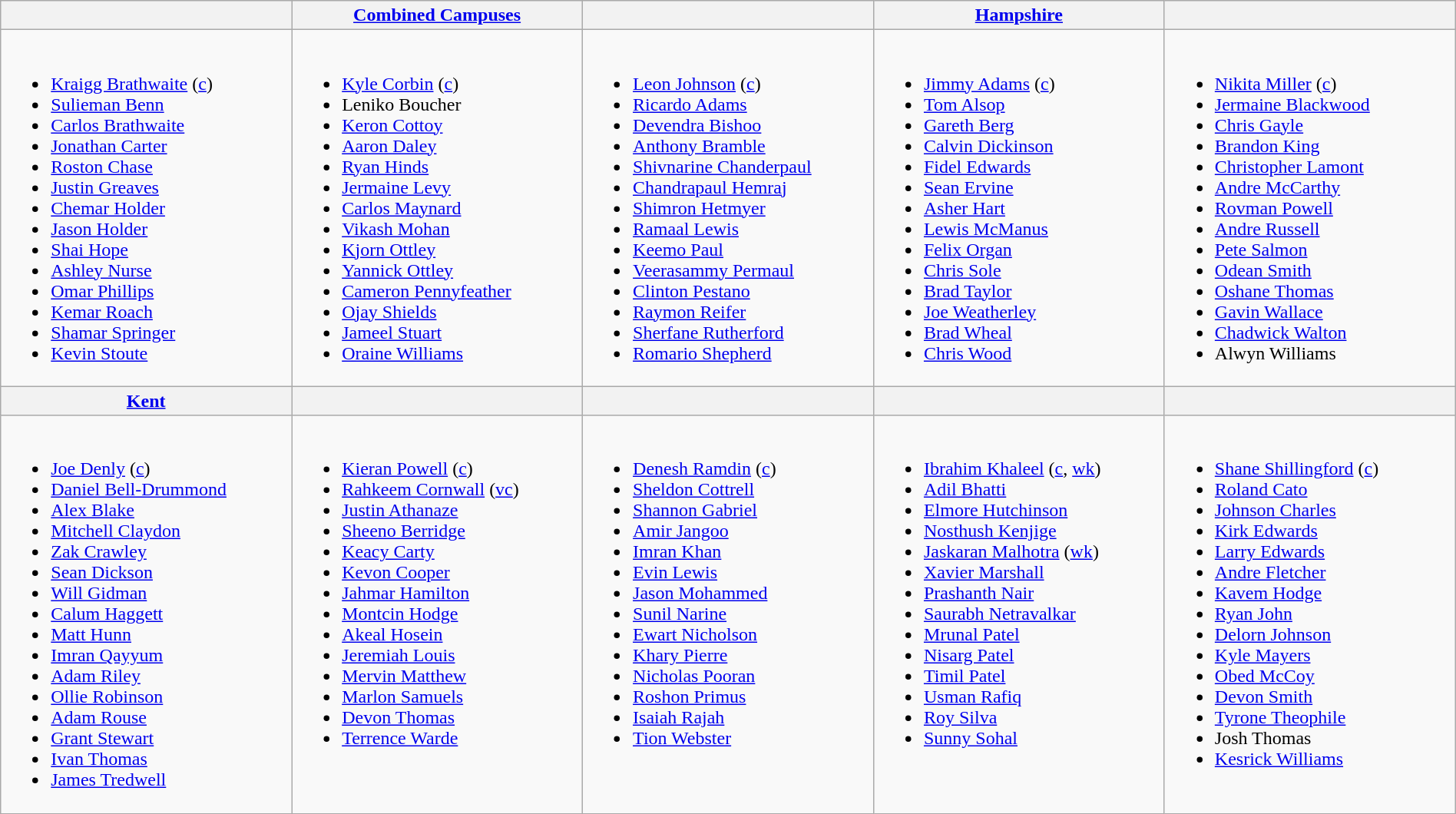<table class="wikitable" width="100%">
<tr>
<th width=20%></th>
<th width=20%> <a href='#'>Combined Campuses</a></th>
<th width=20%></th>
<th width=20%> <a href='#'>Hampshire</a></th>
<th width=20%></th>
</tr>
<tr>
<td valign=top><br><ul><li><a href='#'>Kraigg Brathwaite</a> (<a href='#'>c</a>)</li><li><a href='#'>Sulieman Benn</a></li><li><a href='#'>Carlos Brathwaite</a></li><li><a href='#'>Jonathan Carter</a></li><li><a href='#'>Roston Chase</a></li><li><a href='#'>Justin Greaves</a></li><li><a href='#'>Chemar Holder</a></li><li><a href='#'>Jason Holder</a></li><li><a href='#'>Shai Hope</a></li><li><a href='#'>Ashley Nurse</a></li><li><a href='#'>Omar Phillips</a></li><li><a href='#'>Kemar Roach</a></li><li><a href='#'>Shamar Springer</a></li><li><a href='#'>Kevin Stoute</a></li></ul></td>
<td valign=top><br><ul><li><a href='#'>Kyle Corbin</a> (<a href='#'>c</a>)</li><li>Leniko Boucher</li><li><a href='#'>Keron Cottoy</a></li><li><a href='#'>Aaron Daley</a></li><li><a href='#'>Ryan Hinds</a></li><li><a href='#'>Jermaine Levy</a></li><li><a href='#'>Carlos Maynard</a></li><li><a href='#'>Vikash Mohan</a></li><li><a href='#'>Kjorn Ottley</a></li><li><a href='#'>Yannick Ottley</a></li><li><a href='#'>Cameron Pennyfeather</a></li><li><a href='#'>Ojay Shields</a></li><li><a href='#'>Jameel Stuart</a></li><li><a href='#'>Oraine Williams</a></li></ul></td>
<td valign=top><br><ul><li><a href='#'>Leon Johnson</a> (<a href='#'>c</a>)</li><li><a href='#'>Ricardo Adams</a></li><li><a href='#'>Devendra Bishoo</a></li><li><a href='#'>Anthony Bramble</a></li><li><a href='#'>Shivnarine Chanderpaul</a></li><li><a href='#'>Chandrapaul Hemraj</a></li><li><a href='#'>Shimron Hetmyer</a></li><li><a href='#'>Ramaal Lewis</a></li><li><a href='#'>Keemo Paul</a></li><li><a href='#'>Veerasammy Permaul</a></li><li><a href='#'>Clinton Pestano</a></li><li><a href='#'>Raymon Reifer</a></li><li><a href='#'>Sherfane Rutherford</a></li><li><a href='#'>Romario Shepherd</a></li></ul></td>
<td valign=top><br><ul><li><a href='#'>Jimmy Adams</a> (<a href='#'>c</a>)</li><li><a href='#'>Tom Alsop</a></li><li><a href='#'>Gareth Berg</a></li><li><a href='#'>Calvin Dickinson</a></li><li><a href='#'>Fidel Edwards</a></li><li><a href='#'>Sean Ervine</a></li><li><a href='#'>Asher Hart</a></li><li><a href='#'>Lewis McManus</a></li><li><a href='#'>Felix Organ</a></li><li><a href='#'>Chris Sole</a></li><li><a href='#'>Brad Taylor</a></li><li><a href='#'>Joe Weatherley</a></li><li><a href='#'>Brad Wheal</a></li><li><a href='#'>Chris Wood</a></li></ul></td>
<td valign=top><br><ul><li><a href='#'>Nikita Miller</a> (<a href='#'>c</a>)</li><li><a href='#'>Jermaine Blackwood</a></li><li><a href='#'>Chris Gayle</a></li><li><a href='#'>Brandon King</a></li><li><a href='#'>Christopher Lamont</a></li><li><a href='#'>Andre McCarthy</a></li><li><a href='#'>Rovman Powell</a></li><li><a href='#'>Andre Russell</a></li><li><a href='#'>Pete Salmon</a></li><li><a href='#'>Odean Smith</a></li><li><a href='#'>Oshane Thomas</a></li><li><a href='#'>Gavin Wallace</a></li><li><a href='#'>Chadwick Walton</a></li><li>Alwyn Williams</li></ul></td>
</tr>
<tr>
<th width=20%> <a href='#'>Kent</a></th>
<th width=20%></th>
<th width=20%></th>
<th width=20%></th>
<th width=20%></th>
</tr>
<tr>
<td valign=top><br><ul><li><a href='#'>Joe Denly</a> (<a href='#'>c</a>)</li><li><a href='#'>Daniel Bell-Drummond</a></li><li><a href='#'>Alex Blake</a></li><li><a href='#'>Mitchell Claydon</a></li><li><a href='#'>Zak Crawley</a></li><li><a href='#'>Sean Dickson</a></li><li><a href='#'>Will Gidman</a></li><li><a href='#'>Calum Haggett</a></li><li><a href='#'>Matt Hunn</a></li><li><a href='#'>Imran Qayyum</a></li><li><a href='#'>Adam Riley</a></li><li><a href='#'>Ollie Robinson</a></li><li><a href='#'>Adam Rouse</a></li><li><a href='#'>Grant Stewart</a></li><li><a href='#'>Ivan Thomas</a></li><li><a href='#'>James Tredwell</a></li></ul></td>
<td valign=top><br><ul><li><a href='#'>Kieran Powell</a> (<a href='#'>c</a>)</li><li><a href='#'>Rahkeem Cornwall</a> (<a href='#'>vc</a>)</li><li><a href='#'>Justin Athanaze</a></li><li><a href='#'>Sheeno Berridge</a></li><li><a href='#'>Keacy Carty</a></li><li><a href='#'>Kevon Cooper</a></li><li><a href='#'>Jahmar Hamilton</a></li><li><a href='#'>Montcin Hodge</a></li><li><a href='#'>Akeal Hosein</a></li><li><a href='#'>Jeremiah Louis</a></li><li><a href='#'>Mervin Matthew</a></li><li><a href='#'>Marlon Samuels</a></li><li><a href='#'>Devon Thomas</a></li><li><a href='#'>Terrence Warde</a></li></ul></td>
<td valign=top><br><ul><li><a href='#'>Denesh Ramdin</a> (<a href='#'>c</a>)</li><li><a href='#'>Sheldon Cottrell</a></li><li><a href='#'>Shannon Gabriel</a></li><li><a href='#'>Amir Jangoo</a></li><li><a href='#'>Imran Khan</a></li><li><a href='#'>Evin Lewis</a></li><li><a href='#'>Jason Mohammed</a></li><li><a href='#'>Sunil Narine</a></li><li><a href='#'>Ewart Nicholson</a></li><li><a href='#'>Khary Pierre</a></li><li><a href='#'>Nicholas Pooran</a></li><li><a href='#'>Roshon Primus</a></li><li><a href='#'>Isaiah Rajah</a></li><li><a href='#'>Tion Webster</a></li></ul></td>
<td valign=top><br><ul><li><a href='#'>Ibrahim Khaleel</a> (<a href='#'>c</a>, <a href='#'>wk</a>)</li><li><a href='#'>Adil Bhatti</a></li><li><a href='#'>Elmore Hutchinson</a></li><li><a href='#'>Nosthush Kenjige</a></li><li><a href='#'>Jaskaran Malhotra</a> (<a href='#'>wk</a>)</li><li><a href='#'>Xavier Marshall</a></li><li><a href='#'>Prashanth Nair</a></li><li><a href='#'>Saurabh Netravalkar</a></li><li><a href='#'>Mrunal Patel</a></li><li><a href='#'>Nisarg Patel</a></li><li><a href='#'>Timil Patel</a></li><li><a href='#'>Usman Rafiq</a></li><li><a href='#'>Roy Silva</a></li><li><a href='#'>Sunny Sohal</a></li></ul></td>
<td valign=top><br><ul><li><a href='#'>Shane Shillingford</a> (<a href='#'>c</a>)</li><li><a href='#'>Roland Cato</a></li><li><a href='#'>Johnson Charles</a></li><li><a href='#'>Kirk Edwards</a></li><li><a href='#'>Larry Edwards</a></li><li><a href='#'>Andre Fletcher</a></li><li><a href='#'>Kavem Hodge</a></li><li><a href='#'>Ryan John</a></li><li><a href='#'>Delorn Johnson</a></li><li><a href='#'>Kyle Mayers</a></li><li><a href='#'>Obed McCoy</a></li><li><a href='#'>Devon Smith</a></li><li><a href='#'>Tyrone Theophile</a></li><li>Josh Thomas</li><li><a href='#'>Kesrick Williams</a></li></ul></td>
</tr>
</table>
